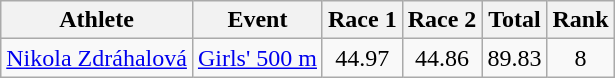<table class="wikitable">
<tr>
<th>Athlete</th>
<th>Event</th>
<th>Race 1</th>
<th>Race 2</th>
<th>Total</th>
<th>Rank</th>
</tr>
<tr>
<td rowspan=1><a href='#'>Nikola Zdráhalová</a></td>
<td><a href='#'>Girls' 500 m</a></td>
<td align="center">44.97</td>
<td align="center">44.86</td>
<td align="center">89.83</td>
<td align="center">8</td>
</tr>
</table>
